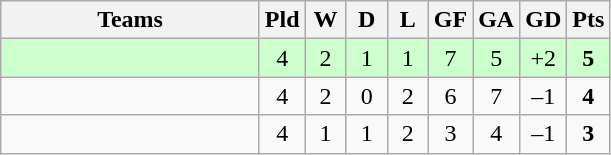<table class="wikitable" style="text-align: center;">
<tr>
<th width=165>Teams</th>
<th width=20>Pld</th>
<th width=20>W</th>
<th width=20>D</th>
<th width=20>L</th>
<th width=20>GF</th>
<th width=20>GA</th>
<th width=20>GD</th>
<th width=20>Pts</th>
</tr>
<tr align=center style="background:#ccffcc;">
<td style="text-align:left;"></td>
<td>4</td>
<td>2</td>
<td>1</td>
<td>1</td>
<td>7</td>
<td>5</td>
<td>+2</td>
<td><strong>5</strong></td>
</tr>
<tr align=center>
<td style="text-align:left;"></td>
<td>4</td>
<td>2</td>
<td>0</td>
<td>2</td>
<td>6</td>
<td>7</td>
<td>–1</td>
<td><strong>4</strong></td>
</tr>
<tr align=center>
<td style="text-align:left;"></td>
<td>4</td>
<td>1</td>
<td>1</td>
<td>2</td>
<td>3</td>
<td>4</td>
<td>–1</td>
<td><strong>3</strong></td>
</tr>
</table>
